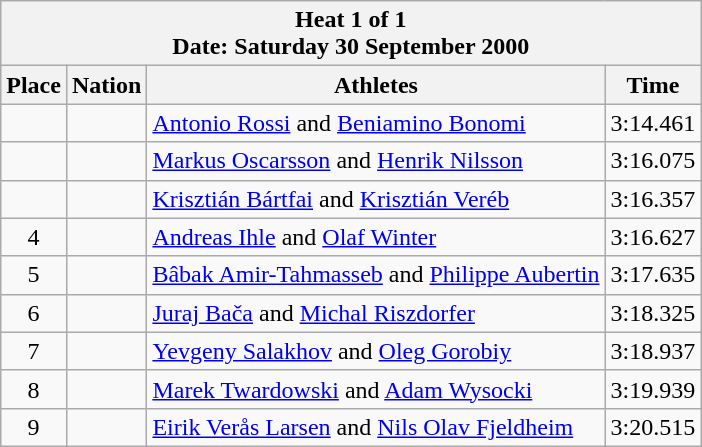<table class="wikitable sortable">
<tr>
<th colspan=4>Heat 1 of 1 <br> Date: Saturday 30 September 2000</th>
</tr>
<tr>
<th rowspan=1>Place</th>
<th rowspan=1>Nation</th>
<th rowspan=1>Athletes</th>
<th rowspan=1>Time</th>
</tr>
<tr>
<td align="center"></td>
<td align="left"></td>
<td align="left"><a href='#'>Antonio Rossi</a> and <a href='#'>Beniamino Bonomi</a></td>
<td align="center">3:14.461</td>
</tr>
<tr>
<td align="center"></td>
<td align="left"></td>
<td align="left"><a href='#'>Markus Oscarsson</a> and <a href='#'>Henrik Nilsson</a></td>
<td align="center">3:16.075</td>
</tr>
<tr>
<td align="center"></td>
<td align="left"></td>
<td align="left"><a href='#'>Krisztián Bártfai</a> and <a href='#'>Krisztián Veréb</a></td>
<td align="center">3:16.357</td>
</tr>
<tr>
<td align="center">4</td>
<td align="left"></td>
<td align="left"><a href='#'>Andreas Ihle</a> and <a href='#'>Olaf Winter</a></td>
<td align="center">3:16.627</td>
</tr>
<tr>
<td align="center">5</td>
<td align="left"></td>
<td align="left"><a href='#'>Bâbak Amir-Tahmasseb</a> and <a href='#'>Philippe Aubertin</a></td>
<td align="center">3:17.635</td>
</tr>
<tr>
<td align="center">6</td>
<td align="left"></td>
<td align="left"><a href='#'>Juraj Bača</a> and <a href='#'>Michal Riszdorfer</a></td>
<td align="center">3:18.325</td>
</tr>
<tr>
<td align="center">7</td>
<td align="left"></td>
<td align="left"><a href='#'>Yevgeny Salakhov</a> and <a href='#'>Oleg Gorobiy</a></td>
<td align="center">3:18.937</td>
</tr>
<tr>
<td align="center">8</td>
<td align="left"></td>
<td align="left"><a href='#'>Marek Twardowski</a> and <a href='#'>Adam Wysocki</a></td>
<td align="center">3:19.939</td>
</tr>
<tr>
<td align="center">9</td>
<td align="left"></td>
<td align="left"><a href='#'>Eirik Verås Larsen</a> and <a href='#'>Nils Olav Fjeldheim</a></td>
<td align="center">3:20.515</td>
</tr>
</table>
